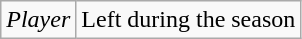<table class="wikitable">
<tr>
<td><em>Player</em></td>
<td>Left during the season</td>
</tr>
</table>
